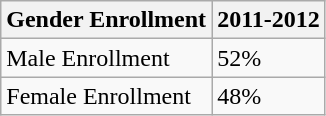<table class="wikitable">
<tr>
<th>Gender Enrollment</th>
<th>2011-2012</th>
</tr>
<tr>
<td>Male Enrollment</td>
<td>52%</td>
</tr>
<tr>
<td>Female Enrollment</td>
<td>48%</td>
</tr>
</table>
